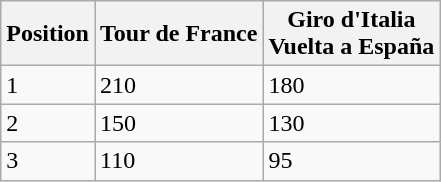<table class="wikitable">
<tr>
<th>Position</th>
<th>Tour de France</th>
<th>Giro d'Italia <br> Vuelta a España</th>
</tr>
<tr>
<td>1</td>
<td>210</td>
<td>180</td>
</tr>
<tr>
<td>2</td>
<td>150</td>
<td>130</td>
</tr>
<tr>
<td>3</td>
<td>110</td>
<td>95</td>
</tr>
</table>
